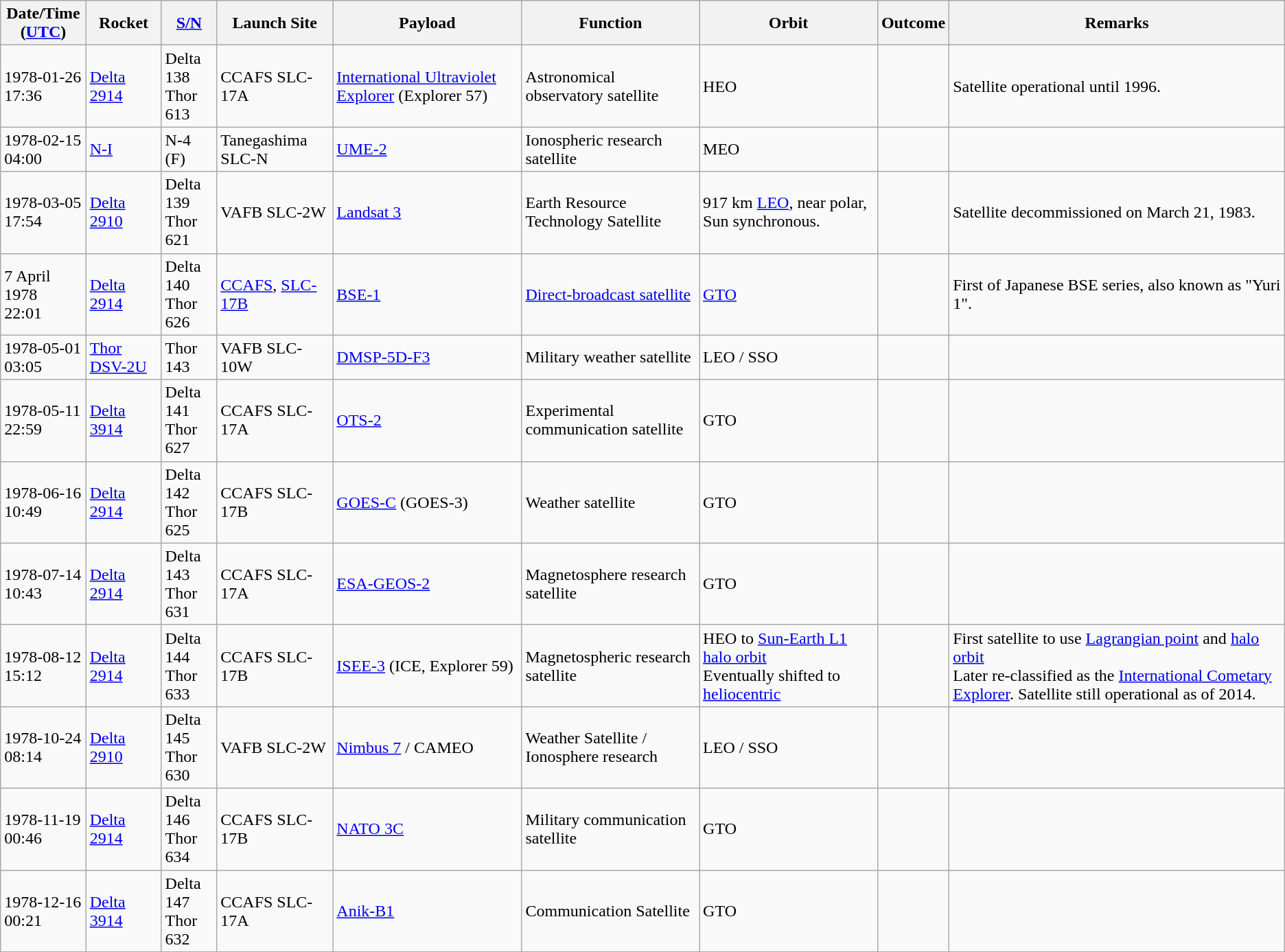<table class="wikitable" style="margin: 1em 1em 1em 0";>
<tr>
<th>Date/Time<br>(<a href='#'>UTC</a>)</th>
<th>Rocket</th>
<th><a href='#'>S/N</a></th>
<th>Launch Site</th>
<th>Payload</th>
<th>Function</th>
<th>Orbit</th>
<th>Outcome</th>
<th>Remarks</th>
</tr>
<tr>
<td>1978-01-26<br>17:36</td>
<td><a href='#'>Delta 2914</a></td>
<td>Delta 138<br>Thor 613</td>
<td>CCAFS SLC-17A</td>
<td><a href='#'>International Ultraviolet Explorer</a> (Explorer 57)</td>
<td>Astronomical observatory satellite</td>
<td>HEO</td>
<td></td>
<td>Satellite operational until 1996.</td>
</tr>
<tr>
<td>1978-02-15<br>04:00</td>
<td><a href='#'>N-I</a></td>
<td>N-4 (F)</td>
<td>Tanegashima SLC-N</td>
<td><a href='#'>UME-2</a></td>
<td>Ionospheric research satellite</td>
<td>MEO</td>
<td></td>
<td></td>
</tr>
<tr>
<td>1978-03-05<br>17:54</td>
<td><a href='#'>Delta 2910</a></td>
<td>Delta 139<br>Thor 621</td>
<td>VAFB SLC-2W</td>
<td><a href='#'>Landsat 3</a></td>
<td>Earth Resource Technology Satellite</td>
<td>917 km <a href='#'>LEO</a>, near polar, Sun synchronous.</td>
<td></td>
<td>Satellite decommissioned on March 21, 1983.</td>
</tr>
<tr>
<td>7 April 1978<br>22:01</td>
<td><a href='#'>Delta 2914</a></td>
<td>Delta 140<br>Thor 626</td>
<td><a href='#'>CCAFS</a>, <a href='#'>SLC-17B</a></td>
<td><a href='#'>BSE-1</a></td>
<td><a href='#'>Direct-broadcast satellite</a></td>
<td><a href='#'>GTO</a></td>
<td></td>
<td>First of Japanese BSE series, also known as "Yuri 1".</td>
</tr>
<tr>
<td>1978-05-01<br>03:05</td>
<td><a href='#'>Thor DSV-2U</a></td>
<td>Thor 143</td>
<td>VAFB SLC-10W</td>
<td><a href='#'>DMSP-5D-F3</a></td>
<td>Military weather satellite</td>
<td>LEO / SSO</td>
<td></td>
<td></td>
</tr>
<tr>
<td>1978-05-11<br>22:59</td>
<td><a href='#'>Delta 3914</a></td>
<td>Delta 141<br>Thor 627</td>
<td>CCAFS SLC-17A</td>
<td><a href='#'>OTS-2</a></td>
<td>Experimental communication satellite</td>
<td>GTO</td>
<td></td>
<td></td>
</tr>
<tr>
<td>1978-06-16<br>10:49</td>
<td><a href='#'>Delta 2914</a></td>
<td>Delta 142<br>Thor 625</td>
<td>CCAFS SLC-17B</td>
<td><a href='#'>GOES-C</a> (GOES-3)</td>
<td>Weather satellite</td>
<td>GTO</td>
<td></td>
<td></td>
</tr>
<tr>
<td>1978-07-14<br>10:43</td>
<td><a href='#'>Delta 2914</a></td>
<td>Delta 143<br>Thor 631</td>
<td>CCAFS SLC-17A</td>
<td><a href='#'>ESA-GEOS-2</a></td>
<td>Magnetosphere research satellite</td>
<td>GTO</td>
<td></td>
<td></td>
</tr>
<tr>
<td>1978-08-12<br>15:12</td>
<td><a href='#'>Delta 2914</a></td>
<td>Delta 144<br>Thor 633</td>
<td>CCAFS SLC-17B</td>
<td><a href='#'>ISEE-3</a> (ICE, Explorer 59)</td>
<td>Magnetospheric research satellite</td>
<td>HEO to <a href='#'>Sun-Earth L1</a> <a href='#'>halo orbit</a><br>Eventually shifted to <a href='#'>heliocentric</a></td>
<td></td>
<td>First satellite to use <a href='#'>Lagrangian point</a> and <a href='#'>halo orbit</a><br>Later re-classified as the <a href='#'>International Cometary Explorer</a>. Satellite still operational as of 2014.</td>
</tr>
<tr>
<td>1978-10-24<br>08:14</td>
<td><a href='#'>Delta 2910</a></td>
<td>Delta 145<br>Thor 630</td>
<td>VAFB SLC-2W</td>
<td><a href='#'>Nimbus 7</a> / CAMEO</td>
<td>Weather Satellite / Ionosphere research</td>
<td>LEO / SSO</td>
<td></td>
<td></td>
</tr>
<tr>
<td>1978-11-19<br>00:46</td>
<td><a href='#'>Delta 2914</a></td>
<td>Delta 146<br>Thor 634</td>
<td>CCAFS SLC-17B</td>
<td><a href='#'>NATO 3C</a></td>
<td>Military communication satellite</td>
<td>GTO</td>
<td></td>
<td></td>
</tr>
<tr>
<td>1978-12-16<br>00:21</td>
<td><a href='#'>Delta 3914</a></td>
<td>Delta 147<br>Thor 632</td>
<td>CCAFS SLC-17A</td>
<td><a href='#'>Anik-B1</a></td>
<td>Communication Satellite</td>
<td>GTO</td>
<td></td>
<td></td>
</tr>
<tr>
</tr>
</table>
